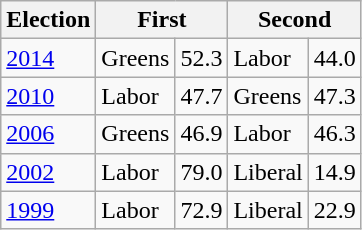<table class="wikitable">
<tr>
<th>Election</th>
<th colspan=2>First</th>
<th colspan=2>Second</th>
</tr>
<tr>
<td><a href='#'>2014</a></td>
<td>Greens</td>
<td>52.3</td>
<td>Labor</td>
<td>44.0</td>
</tr>
<tr>
<td><a href='#'>2010</a></td>
<td>Labor</td>
<td>47.7</td>
<td>Greens</td>
<td>47.3</td>
</tr>
<tr>
<td><a href='#'>2006</a></td>
<td>Greens</td>
<td>46.9</td>
<td>Labor</td>
<td>46.3</td>
</tr>
<tr>
<td><a href='#'>2002</a></td>
<td>Labor</td>
<td>79.0</td>
<td>Liberal</td>
<td>14.9</td>
</tr>
<tr>
<td><a href='#'>1999</a></td>
<td>Labor</td>
<td>72.9</td>
<td>Liberal</td>
<td>22.9</td>
</tr>
</table>
